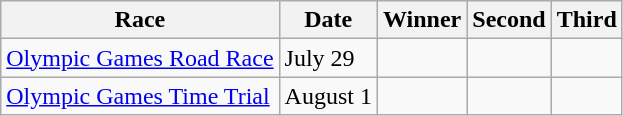<table class="wikitable">
<tr>
<th>Race</th>
<th>Date</th>
<th>Winner</th>
<th>Second</th>
<th>Third</th>
</tr>
<tr>
<td> <a href='#'>Olympic Games Road Race</a></td>
<td>July 29</td>
<td></td>
<td></td>
<td></td>
</tr>
<tr>
<td> <a href='#'>Olympic Games Time Trial</a></td>
<td>August 1</td>
<td></td>
<td></td>
<td></td>
</tr>
</table>
